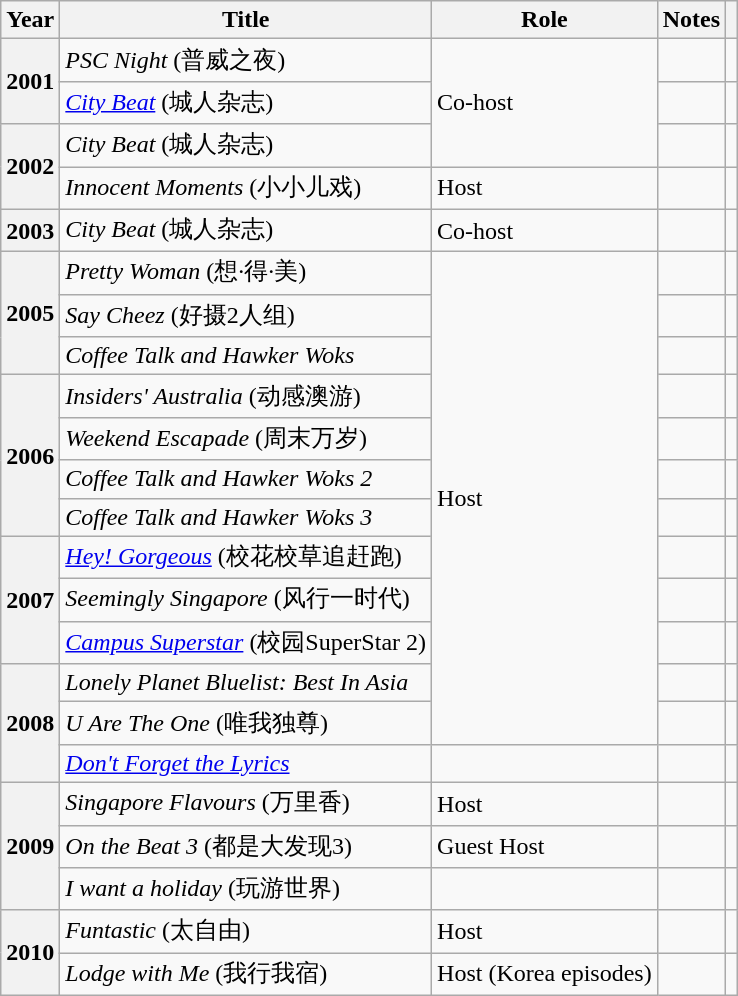<table class="wikitable sortable plainrowheaders">
<tr>
<th scope="col">Year</th>
<th scope="col">Title</th>
<th scope="col">Role</th>
<th scope="col" class="unsortable">Notes</th>
<th scope="col" class="unsortable"></th>
</tr>
<tr>
<th scope="row" rowspan="2">2001</th>
<td><em>PSC Night</em> (普威之夜)</td>
<td rowspan="3">Co-host</td>
<td></td>
<td></td>
</tr>
<tr>
<td><em><a href='#'>City Beat</a></em> (城人杂志)</td>
<td></td>
<td></td>
</tr>
<tr>
<th scope="row" rowspan="2">2002</th>
<td><em>City Beat</em> (城人杂志)</td>
<td></td>
<td></td>
</tr>
<tr>
<td><em>Innocent Moments</em> (小小儿戏)</td>
<td>Host</td>
<td></td>
<td></td>
</tr>
<tr>
<th scope="row">2003</th>
<td><em>City Beat</em> (城人杂志)</td>
<td>Co-host</td>
<td></td>
<td></td>
</tr>
<tr>
<th scope="row" rowspan="3">2005</th>
<td><em>Pretty Woman</em> (想·得·美)</td>
<td rowspan="12">Host</td>
<td></td>
<td></td>
</tr>
<tr>
<td><em>Say Cheez</em> (好摄2人组)</td>
<td></td>
<td></td>
</tr>
<tr>
<td><em>Coffee Talk and Hawker Woks</em></td>
<td></td>
<td></td>
</tr>
<tr>
<th scope="row" rowspan="4">2006</th>
<td><em>Insiders' Australia</em> (动感澳游)</td>
<td></td>
<td></td>
</tr>
<tr>
<td><em>Weekend Escapade</em> (周末万岁)</td>
<td></td>
<td></td>
</tr>
<tr>
<td><em>Coffee Talk and Hawker Woks 2</em></td>
<td></td>
<td></td>
</tr>
<tr>
<td><em>Coffee Talk and Hawker Woks 3</em></td>
<td></td>
<td></td>
</tr>
<tr>
<th scope="row" rowspan="3">2007</th>
<td><em><a href='#'>Hey! Gorgeous</a></em> (校花校草追赶跑)</td>
<td></td>
<td></td>
</tr>
<tr>
<td><em>Seemingly Singapore</em> (风行一时代)</td>
<td></td>
<td></td>
</tr>
<tr>
<td><em><a href='#'>Campus Superstar</a></em> (校园SuperStar 2)</td>
<td></td>
<td></td>
</tr>
<tr>
<th scope="row" rowspan="3">2008</th>
<td><em>Lonely Planet Bluelist: Best In Asia</em></td>
<td></td>
<td></td>
</tr>
<tr>
<td><em>U Are The One</em> (唯我独尊)</td>
<td></td>
<td></td>
</tr>
<tr>
<td><em><a href='#'>Don't Forget the Lyrics</a></em></td>
<td></td>
<td></td>
<td></td>
</tr>
<tr>
<th scope="row" rowspan="3">2009</th>
<td><em>Singapore Flavours</em> (万里香)</td>
<td>Host</td>
<td></td>
<td></td>
</tr>
<tr>
<td><em>On the Beat 3</em> (都是大发现3)</td>
<td>Guest Host</td>
<td></td>
<td></td>
</tr>
<tr>
<td><em>I want a holiday</em> (玩游世界)</td>
<td></td>
<td></td>
<td></td>
</tr>
<tr>
<th scope="row" rowspan="2">2010</th>
<td><em>Funtastic</em> (太自由)</td>
<td>Host</td>
<td></td>
<td></td>
</tr>
<tr>
<td><em>Lodge with Me</em> (我行我宿)</td>
<td>Host (Korea episodes)</td>
<td></td>
<td></td>
</tr>
</table>
